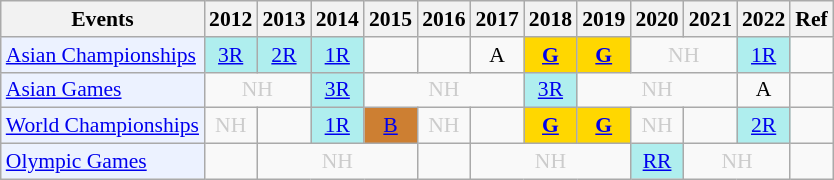<table class="wikitable" style="font-size: 90%; text-align:center">
<tr>
<th>Events</th>
<th>2012</th>
<th>2013</th>
<th>2014</th>
<th>2015</th>
<th>2016</th>
<th>2017</th>
<th>2018</th>
<th>2019</th>
<th>2020</th>
<th>2021</th>
<th>2022</th>
<th>Ref</th>
</tr>
<tr>
<td bgcolor="#ECF2FF"; align="left"><a href='#'>Asian Championships</a></td>
<td bgcolor=AFEEEE><a href='#'>3R</a></td>
<td bgcolor=AFEEEE><a href='#'>2R</a></td>
<td bgcolor=AFEEEE><a href='#'>1R</a></td>
<td><a href='#'></a></td>
<td><a href='#'></a></td>
<td>A</td>
<td bgcolor=gold><a href='#'><strong>G</strong></a></td>
<td bgcolor=gold><a href='#'><strong>G</strong></a></td>
<td colspan="2" style=color:#ccc>NH</td>
<td bgcolor=AFEEEE><a href='#'>1R</a></td>
<td></td>
</tr>
<tr>
<td bgcolor="#ECF2FF"; align="left"><a href='#'>Asian Games</a></td>
<td colspan="2" style=color:#ccc>NH</td>
<td bgcolor=AFEEEE><a href='#'>3R</a></td>
<td colspan="3" style=color:#ccc>NH</td>
<td bgcolor=AFEEEE><a href='#'>3R</a></td>
<td colspan="3" style=color:#ccc>NH</td>
<td>A</td>
</tr>
<tr>
<td bgcolor="#ECF2FF"; align="left"><a href='#'>World Championships</a></td>
<td style=color:#ccc>NH</td>
<td></td>
<td bgcolor=AFEEEE><a href='#'>1R</a></td>
<td bgcolor=CD7F32><a href='#'>B</a></td>
<td style=color:#ccc>NH</td>
<td></td>
<td bgcolor=gold><a href='#'><strong>G</strong></a></td>
<td bgcolor=gold><a href='#'><strong>G</strong></a></td>
<td style=color:#ccc>NH</td>
<td><a href='#'></a></td>
<td bgcolor=AFEEEE><a href='#'>2R</a></td>
<td></td>
</tr>
<tr>
<td bgcolor="#ECF2FF"; align="left"><a href='#'>Olympic Games</a></td>
<td></td>
<td colspan="3" style=color:#ccc>NH</td>
<td></td>
<td colspan="3" style=color:#ccc>NH</td>
<td bgcolor=AFEEEE><a href='#'>RR</a></td>
<td colspan="2" style=color:#ccc>NH</td>
<td></td>
</tr>
</table>
